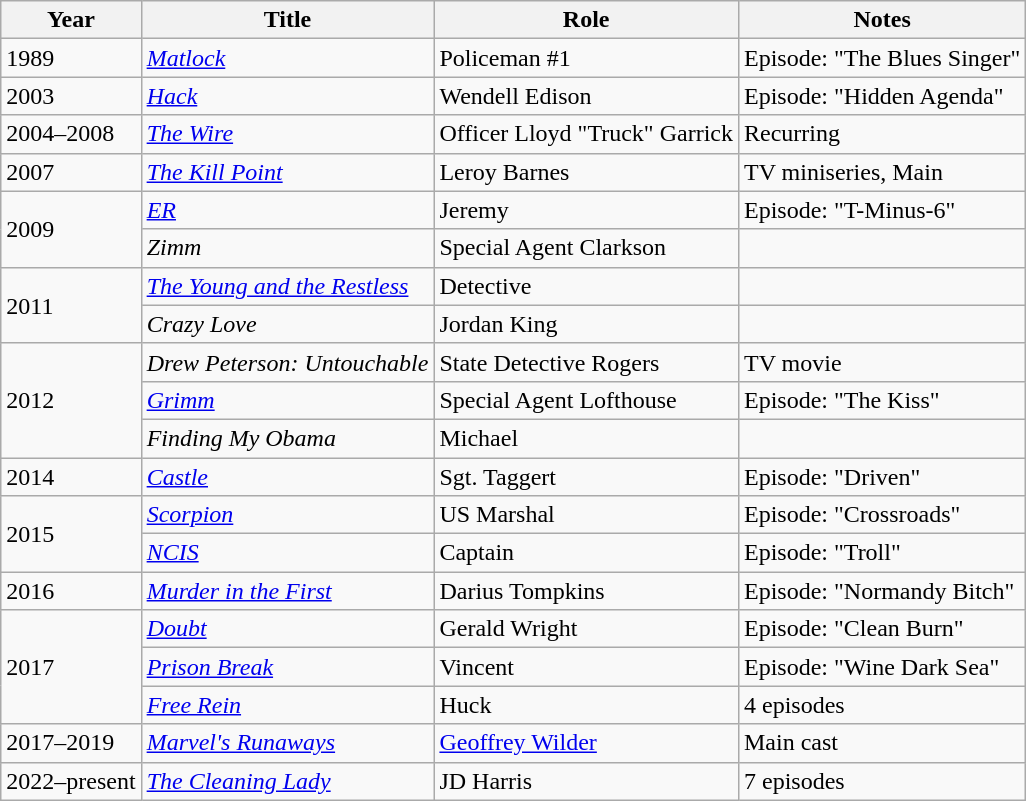<table class="wikitable sortable">
<tr>
<th>Year</th>
<th>Title</th>
<th>Role</th>
<th>Notes</th>
</tr>
<tr>
<td>1989</td>
<td><em><a href='#'>Matlock</a></em></td>
<td>Policeman #1</td>
<td>Episode: "The Blues Singer"</td>
</tr>
<tr>
<td>2003</td>
<td><em><a href='#'>Hack</a></em></td>
<td>Wendell Edison</td>
<td>Episode: "Hidden Agenda"</td>
</tr>
<tr>
<td>2004–2008</td>
<td><em><a href='#'>The Wire</a></em></td>
<td>Officer Lloyd "Truck" Garrick</td>
<td>Recurring</td>
</tr>
<tr>
<td>2007</td>
<td><em><a href='#'>The Kill Point</a></em></td>
<td>Leroy Barnes</td>
<td>TV miniseries, Main</td>
</tr>
<tr>
<td rowspan="2">2009</td>
<td><em><a href='#'>ER</a></em></td>
<td>Jeremy</td>
<td>Episode: "T-Minus-6"</td>
</tr>
<tr>
<td><em>Zimm</em></td>
<td>Special Agent Clarkson</td>
<td></td>
</tr>
<tr>
<td rowspan="2">2011</td>
<td><em><a href='#'>The Young and the Restless</a></em></td>
<td>Detective</td>
<td></td>
</tr>
<tr>
<td><em>Crazy Love</em></td>
<td>Jordan King</td>
<td></td>
</tr>
<tr>
<td rowspan="3">2012</td>
<td><em>Drew Peterson: Untouchable</em></td>
<td>State Detective Rogers</td>
<td>TV movie</td>
</tr>
<tr>
<td><em><a href='#'>Grimm</a></em></td>
<td>Special Agent Lofthouse</td>
<td>Episode: "The Kiss"</td>
</tr>
<tr>
<td><em>Finding My Obama</em></td>
<td>Michael</td>
<td></td>
</tr>
<tr>
<td>2014</td>
<td><em><a href='#'>Castle</a></em></td>
<td>Sgt. Taggert</td>
<td>Episode: "Driven"</td>
</tr>
<tr>
<td rowspan="2">2015</td>
<td><em><a href='#'>Scorpion</a></em></td>
<td>US Marshal</td>
<td>Episode: "Crossroads"</td>
</tr>
<tr>
<td><em><a href='#'>NCIS</a></em></td>
<td>Captain</td>
<td>Episode: "Troll"</td>
</tr>
<tr>
<td>2016</td>
<td><em><a href='#'>Murder in the First</a></em></td>
<td>Darius Tompkins</td>
<td>Episode: "Normandy Bitch"</td>
</tr>
<tr>
<td rowspan="3">2017</td>
<td><em><a href='#'>Doubt</a></em></td>
<td>Gerald Wright</td>
<td>Episode: "Clean Burn"</td>
</tr>
<tr>
<td><em><a href='#'>Prison Break</a></em></td>
<td>Vincent</td>
<td>Episode: "Wine Dark Sea"</td>
</tr>
<tr>
<td><em><a href='#'>Free Rein</a></em></td>
<td>Huck</td>
<td>4 episodes</td>
</tr>
<tr>
<td>2017–2019</td>
<td><em><a href='#'>Marvel's Runaways</a></em></td>
<td><a href='#'>Geoffrey Wilder</a></td>
<td>Main cast</td>
</tr>
<tr>
<td>2022–present</td>
<td><em><a href='#'>The Cleaning Lady</a></em></td>
<td>JD Harris</td>
<td>7 episodes</td>
</tr>
</table>
